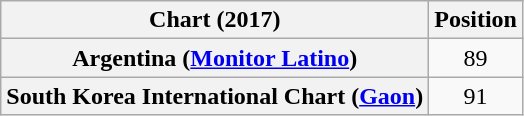<table class="wikitable sortable plainrowheaders" style="text-align:center;">
<tr>
<th>Chart (2017)</th>
<th>Position</th>
</tr>
<tr>
<th scope="row">Argentina (<a href='#'>Monitor Latino</a>)</th>
<td>89</td>
</tr>
<tr>
<th scope="row">South Korea International Chart (<a href='#'>Gaon</a>)</th>
<td>91</td>
</tr>
</table>
